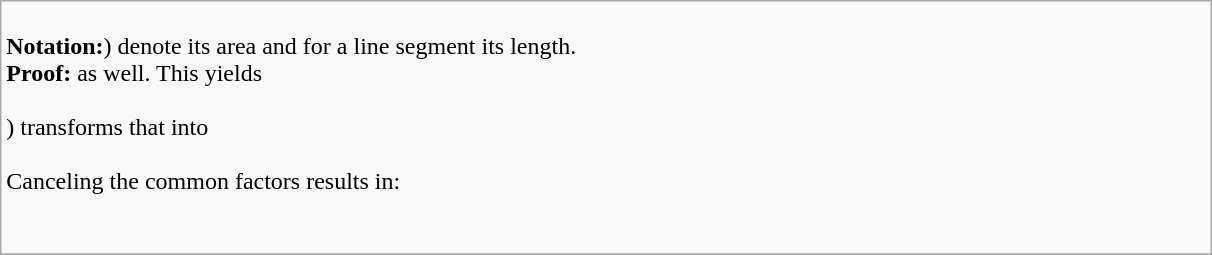<table class="wikitable">
<tr>
<td style="width:800px" valign="top"><br>
<strong>Notation:</strong>) denote its area and for a line segment its length.<br><strong>Proof:</strong> as well. This yields<br><br>) transforms that into<br><br>Canceling the common factors results in:<br><br><br></td>
</tr>
<tr>
</tr>
</table>
